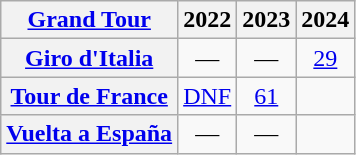<table class="wikitable plainrowheaders">
<tr>
<th scope="col"><a href='#'>Grand Tour</a></th>
<th scope="col">2022</th>
<th scope="col">2023</th>
<th scope="col">2024</th>
</tr>
<tr style="text-align:center;">
<th scope="row"> <a href='#'>Giro d'Italia</a></th>
<td>—</td>
<td>—</td>
<td><a href='#'>29</a></td>
</tr>
<tr style="text-align:center;">
<th scope="row"> <a href='#'>Tour de France</a></th>
<td><a href='#'>DNF</a></td>
<td><a href='#'>61</a></td>
<td></td>
</tr>
<tr style="text-align:center;">
<th scope="row"> <a href='#'>Vuelta a España</a></th>
<td>—</td>
<td>—</td>
<td></td>
</tr>
</table>
